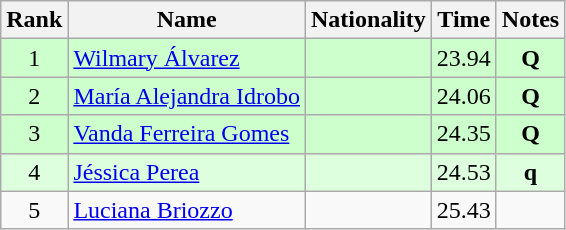<table class="wikitable sortable" style="text-align:center">
<tr>
<th>Rank</th>
<th>Name</th>
<th>Nationality</th>
<th>Time</th>
<th>Notes</th>
</tr>
<tr bgcolor=ccffcc>
<td align=center>1</td>
<td align=left><a href='#'>Wilmary Álvarez</a></td>
<td align=left></td>
<td>23.94</td>
<td><strong>Q</strong></td>
</tr>
<tr bgcolor=ccffcc>
<td align=center>2</td>
<td align=left><a href='#'>María Alejandra Idrobo</a></td>
<td align=left></td>
<td>24.06</td>
<td><strong>Q</strong></td>
</tr>
<tr bgcolor=ccffcc>
<td align=center>3</td>
<td align=left><a href='#'>Vanda Ferreira Gomes</a></td>
<td align=left></td>
<td>24.35</td>
<td><strong>Q</strong></td>
</tr>
<tr bgcolor=ddffdd>
<td align=center>4</td>
<td align=left><a href='#'>Jéssica Perea</a></td>
<td align=left></td>
<td>24.53</td>
<td><strong>q</strong></td>
</tr>
<tr>
<td align=center>5</td>
<td align=left><a href='#'>Luciana Briozzo</a></td>
<td align=left></td>
<td>25.43</td>
<td></td>
</tr>
</table>
